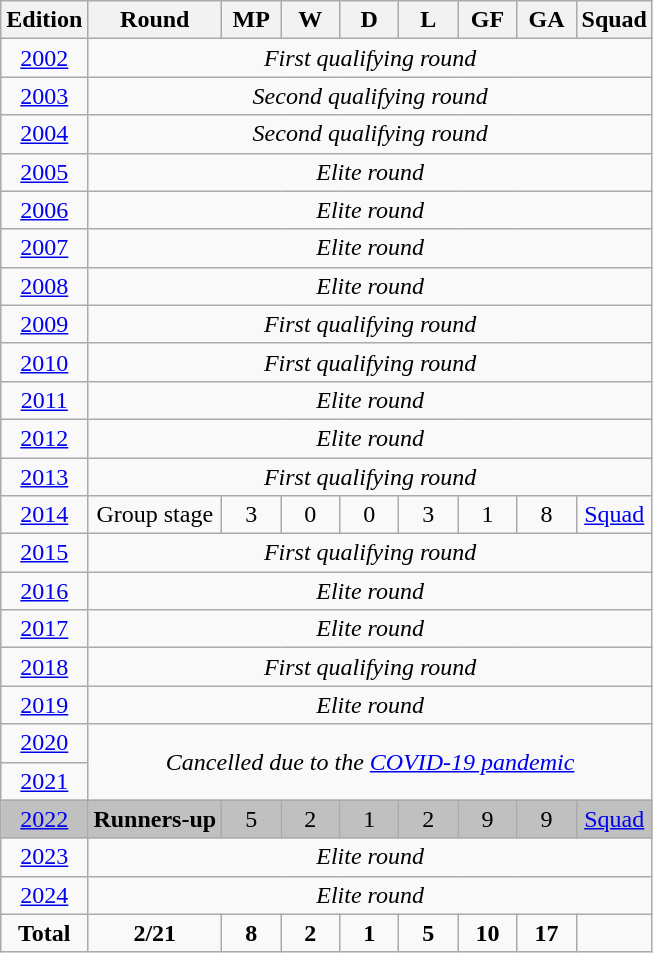<table class="wikitable" style="text-align:center;">
<tr>
<th>Edition</th>
<th>Round</th>
<th style="width:2em;">MP</th>
<th style="width:2em;">W</th>
<th style="width:2em;">D</th>
<th style="width:2em;">L</th>
<th style="width:2em;">GF</th>
<th style="width:2em;">GA</th>
<th>Squad</th>
</tr>
<tr>
<td> <a href='#'>2002</a></td>
<td colspan=8><em>First qualifying round</em></td>
</tr>
<tr>
<td> <a href='#'>2003</a></td>
<td colspan=8><em>Second qualifying round</em></td>
</tr>
<tr>
<td> <a href='#'>2004</a></td>
<td colspan=8><em>Second qualifying round</em></td>
</tr>
<tr>
<td> <a href='#'>2005</a></td>
<td colspan=8><em>Elite round</em></td>
</tr>
<tr>
<td> <a href='#'>2006</a></td>
<td colspan=8><em>Elite round</em></td>
</tr>
<tr>
<td> <a href='#'>2007</a></td>
<td colspan=8><em>Elite round</em></td>
</tr>
<tr>
<td> <a href='#'>2008</a></td>
<td colspan=8><em>Elite round</em></td>
</tr>
<tr>
<td> <a href='#'>2009</a></td>
<td colspan=8><em>First qualifying round</em></td>
</tr>
<tr>
<td> <a href='#'>2010</a></td>
<td colspan=8><em>First qualifying round</em></td>
</tr>
<tr>
<td> <a href='#'>2011</a></td>
<td colspan=8><em>Elite round</em></td>
</tr>
<tr>
<td> <a href='#'>2012</a></td>
<td colspan=8><em>Elite round</em></td>
</tr>
<tr>
<td> <a href='#'>2013</a></td>
<td colspan=8><em>First qualifying round</em></td>
</tr>
<tr>
<td> <a href='#'>2014</a></td>
<td>Group stage</td>
<td>3</td>
<td>0</td>
<td>0</td>
<td>3</td>
<td>1</td>
<td>8</td>
<td><a href='#'>Squad</a></td>
</tr>
<tr>
<td> <a href='#'>2015</a></td>
<td colspan=8><em>First qualifying round</em></td>
</tr>
<tr>
<td> <a href='#'>2016</a></td>
<td colspan=8><em>Elite round</em></td>
</tr>
<tr>
<td> <a href='#'>2017</a></td>
<td colspan=8><em>Elite round</em></td>
</tr>
<tr>
<td> <a href='#'>2018</a></td>
<td colspan=8><em>First qualifying round</em></td>
</tr>
<tr>
<td> <a href='#'>2019</a></td>
<td colspan=8><em>Elite round</em></td>
</tr>
<tr>
<td> <a href='#'>2020</a></td>
<td rowspan=2 colspan=8><em>Cancelled due to the <a href='#'>COVID-19 pandemic</a></em></td>
</tr>
<tr>
<td> <a href='#'>2021</a></td>
</tr>
<tr style="background:silver;">
<td> <a href='#'>2022</a></td>
<td><strong>Runners-up</strong></td>
<td>5</td>
<td>2</td>
<td>1</td>
<td>2</td>
<td>9</td>
<td>9</td>
<td><a href='#'>Squad</a></td>
</tr>
<tr>
<td> <a href='#'>2023</a></td>
<td colspan=8><em>Elite round</em></td>
</tr>
<tr>
<td> <a href='#'>2024</a></td>
<td colspan=8><em>Elite round</em></td>
</tr>
<tr>
<td><strong>Total</strong></td>
<td><strong>2/21</strong></td>
<td><strong>8</strong></td>
<td><strong>2</strong></td>
<td><strong>1</strong></td>
<td><strong>5</strong></td>
<td><strong>10</strong></td>
<td><strong>17</strong></td>
<td></td>
</tr>
</table>
